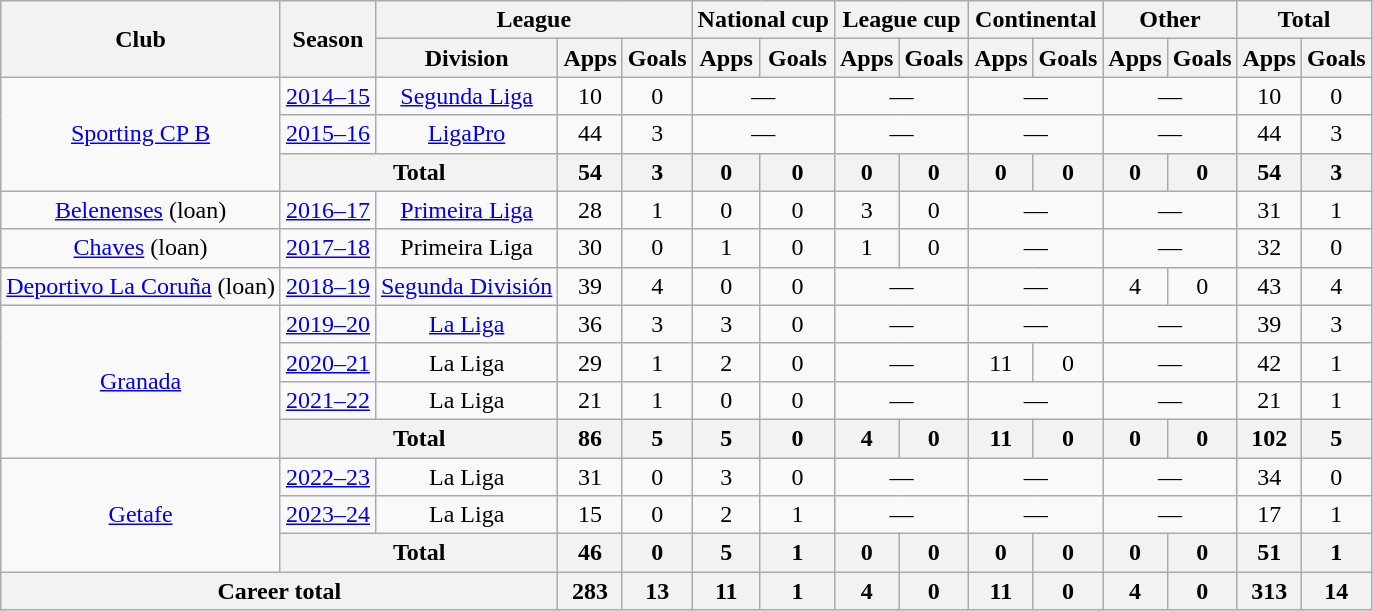<table class="wikitable" style="text-align:center">
<tr>
<th rowspan="2">Club</th>
<th rowspan="2">Season</th>
<th colspan="3">League</th>
<th colspan="2">National cup</th>
<th colspan="2">League cup</th>
<th colspan="2">Continental</th>
<th colspan="2">Other</th>
<th colspan="2">Total</th>
</tr>
<tr>
<th>Division</th>
<th>Apps</th>
<th>Goals</th>
<th>Apps</th>
<th>Goals</th>
<th>Apps</th>
<th>Goals</th>
<th>Apps</th>
<th>Goals</th>
<th>Apps</th>
<th>Goals</th>
<th>Apps</th>
<th>Goals</th>
</tr>
<tr>
<td rowspan="3"><a href='#'>Sporting CP B</a></td>
<td><a href='#'>2014–15</a></td>
<td><a href='#'>Segunda Liga</a></td>
<td>10</td>
<td>0</td>
<td colspan="2">—</td>
<td colspan="2">—</td>
<td colspan="2">—</td>
<td colspan="2">—</td>
<td>10</td>
<td>0</td>
</tr>
<tr>
<td><a href='#'>2015–16</a></td>
<td><a href='#'>LigaPro</a></td>
<td>44</td>
<td>3</td>
<td colspan="2">—</td>
<td colspan="2">—</td>
<td colspan="2">—</td>
<td colspan="2">—</td>
<td>44</td>
<td>3</td>
</tr>
<tr>
<th colspan="2">Total</th>
<th>54</th>
<th>3</th>
<th>0</th>
<th>0</th>
<th>0</th>
<th>0</th>
<th>0</th>
<th>0</th>
<th>0</th>
<th>0</th>
<th>54</th>
<th>3</th>
</tr>
<tr>
<td><a href='#'>Belenenses</a> (loan)</td>
<td><a href='#'>2016–17</a></td>
<td><a href='#'>Primeira Liga</a></td>
<td>28</td>
<td>1</td>
<td>0</td>
<td>0</td>
<td>3</td>
<td>0</td>
<td colspan="2">—</td>
<td colspan="2">—</td>
<td>31</td>
<td>1</td>
</tr>
<tr>
<td><a href='#'>Chaves</a> (loan)</td>
<td><a href='#'>2017–18</a></td>
<td>Primeira Liga</td>
<td>30</td>
<td>0</td>
<td>1</td>
<td>0</td>
<td>1</td>
<td>0</td>
<td colspan="2">—</td>
<td colspan="2">—</td>
<td>32</td>
<td>0</td>
</tr>
<tr>
<td><a href='#'>Deportivo La Coruña</a> (loan)</td>
<td><a href='#'>2018–19</a></td>
<td><a href='#'>Segunda División</a></td>
<td>39</td>
<td>4</td>
<td>0</td>
<td>0</td>
<td colspan="2">—</td>
<td colspan="2">—</td>
<td>4</td>
<td>0</td>
<td>43</td>
<td>4</td>
</tr>
<tr>
<td rowspan="4"><a href='#'>Granada</a></td>
<td><a href='#'>2019–20</a></td>
<td><a href='#'>La Liga</a></td>
<td>36</td>
<td>3</td>
<td>3</td>
<td>0</td>
<td colspan="2">—</td>
<td colspan="2">—</td>
<td colspan="2">—</td>
<td>39</td>
<td>3</td>
</tr>
<tr>
<td><a href='#'>2020–21</a></td>
<td>La Liga</td>
<td>29</td>
<td>1</td>
<td>2</td>
<td>0</td>
<td colspan="2">—</td>
<td>11</td>
<td>0</td>
<td colspan="2">—</td>
<td>42</td>
<td>1</td>
</tr>
<tr>
<td><a href='#'>2021–22</a></td>
<td>La Liga</td>
<td>21</td>
<td>1</td>
<td>0</td>
<td>0</td>
<td colspan="2">—</td>
<td colspan="2">—</td>
<td colspan="2">—</td>
<td>21</td>
<td>1</td>
</tr>
<tr>
<th colspan="2">Total</th>
<th>86</th>
<th>5</th>
<th>5</th>
<th>0</th>
<th>4</th>
<th>0</th>
<th>11</th>
<th>0</th>
<th>0</th>
<th>0</th>
<th>102</th>
<th>5</th>
</tr>
<tr>
<td rowspan="3"><a href='#'>Getafe</a></td>
<td><a href='#'>2022–23</a></td>
<td>La Liga</td>
<td>31</td>
<td>0</td>
<td>3</td>
<td>0</td>
<td colspan="2">—</td>
<td colspan="2">—</td>
<td colspan="2">—</td>
<td>34</td>
<td>0</td>
</tr>
<tr>
<td><a href='#'>2023–24</a></td>
<td>La Liga</td>
<td>15</td>
<td>0</td>
<td>2</td>
<td>1</td>
<td colspan="2">—</td>
<td colspan="2">—</td>
<td colspan="2">—</td>
<td>17</td>
<td>1</td>
</tr>
<tr>
<th colspan="2">Total</th>
<th>46</th>
<th>0</th>
<th>5</th>
<th>1</th>
<th>0</th>
<th>0</th>
<th>0</th>
<th>0</th>
<th>0</th>
<th>0</th>
<th>51</th>
<th>1</th>
</tr>
<tr>
<th colspan="3">Career total</th>
<th>283</th>
<th>13</th>
<th>11</th>
<th>1</th>
<th>4</th>
<th>0</th>
<th>11</th>
<th>0</th>
<th>4</th>
<th>0</th>
<th>313</th>
<th>14</th>
</tr>
</table>
